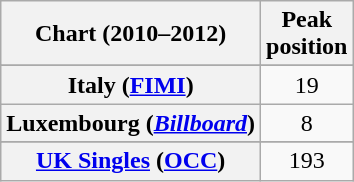<table class="wikitable sortable plainrowheaders">
<tr>
<th scope="col">Chart (2010–2012)</th>
<th scope="col">Peak<br>position</th>
</tr>
<tr>
</tr>
<tr>
</tr>
<tr>
</tr>
<tr>
</tr>
<tr>
<th scope="row">Italy (<a href='#'>FIMI</a>)</th>
<td style="text-align:center;">19</td>
</tr>
<tr>
<th scope="row">Luxembourg (<em><a href='#'>Billboard</a></em>)</th>
<td align="center">8</td>
</tr>
<tr>
</tr>
<tr>
</tr>
<tr>
</tr>
<tr>
</tr>
<tr>
<th scope="row"><a href='#'>UK Singles</a> (<a href='#'>OCC</a>)</th>
<td align="center">193</td>
</tr>
</table>
